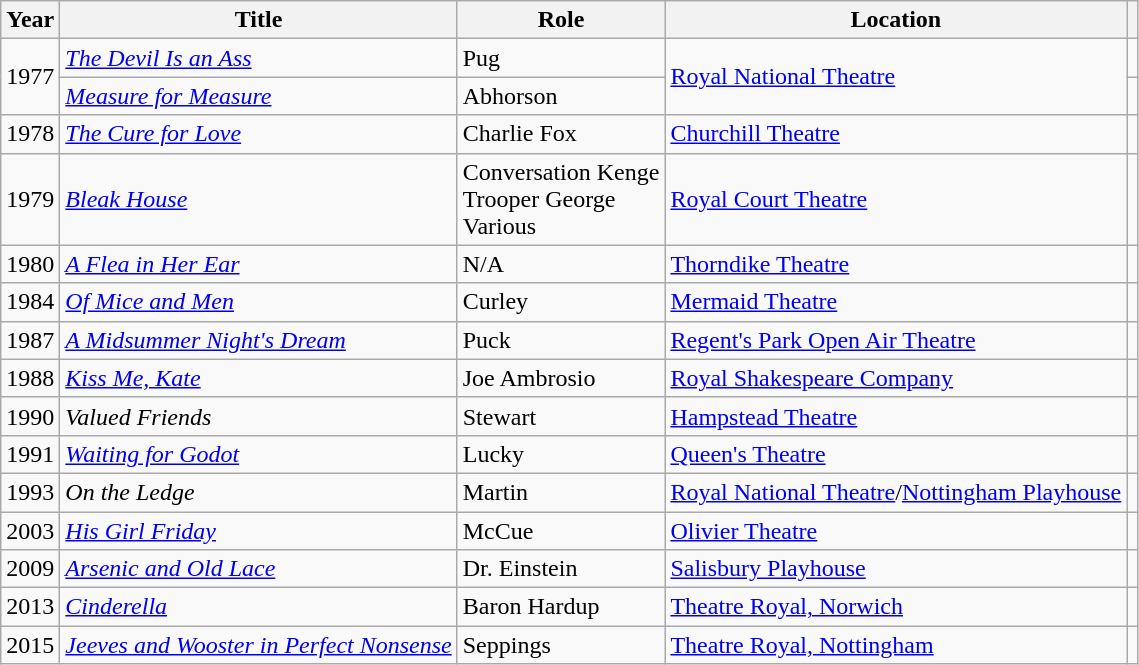<table class="wikitable">
<tr>
<th>Year</th>
<th>Title</th>
<th>Role</th>
<th>Location</th>
<th></th>
</tr>
<tr>
<td rowspan="2">1977</td>
<td><em><a href='#'>The Devil Is an Ass</a></em></td>
<td>Pug</td>
<td rowspan="2"><a href='#'>Royal National Theatre</a></td>
<td></td>
</tr>
<tr>
<td><em><a href='#'>Measure for Measure</a></em></td>
<td>Abhorson</td>
<td></td>
</tr>
<tr>
<td>1978</td>
<td><em><a href='#'>The Cure for Love</a></em></td>
<td>Charlie Fox</td>
<td><a href='#'>Churchill Theatre</a></td>
<td></td>
</tr>
<tr>
<td>1979</td>
<td><em><a href='#'>Bleak House</a></em></td>
<td>Conversation Kenge<br>Trooper George<br>Various</td>
<td><a href='#'>Royal Court Theatre</a></td>
<td></td>
</tr>
<tr>
<td>1980</td>
<td><em><a href='#'>A Flea in Her Ear</a></em></td>
<td>N/A</td>
<td><a href='#'>Thorndike Theatre</a></td>
<td></td>
</tr>
<tr>
<td>1984</td>
<td><em><a href='#'>Of Mice and Men</a></em></td>
<td>Curley</td>
<td><a href='#'>Mermaid Theatre</a></td>
<td></td>
</tr>
<tr>
<td>1987</td>
<td><em><a href='#'>A Midsummer Night's Dream</a></em></td>
<td>Puck</td>
<td><a href='#'>Regent's Park Open Air Theatre</a></td>
<td></td>
</tr>
<tr>
<td>1988</td>
<td><em><a href='#'>Kiss Me, Kate</a></em></td>
<td>Joe Ambrosio</td>
<td><a href='#'>Royal Shakespeare Company</a></td>
<td></td>
</tr>
<tr>
<td>1990</td>
<td><em> Valued Friends</em></td>
<td>Stewart</td>
<td><a href='#'>Hampstead Theatre</a></td>
<td></td>
</tr>
<tr>
<td>1991</td>
<td><em><a href='#'>Waiting for Godot</a></em></td>
<td>Lucky</td>
<td><a href='#'>Queen's Theatre</a></td>
<td></td>
</tr>
<tr>
<td>1993</td>
<td><em>On the Ledge</em></td>
<td>Martin</td>
<td><a href='#'>Royal National Theatre</a>/<a href='#'>Nottingham Playhouse</a></td>
<td></td>
</tr>
<tr>
<td>2003</td>
<td><em><a href='#'>His Girl Friday</a></em></td>
<td>McCue</td>
<td><a href='#'>Olivier Theatre</a></td>
<td></td>
</tr>
<tr>
<td>2009</td>
<td><em><a href='#'>Arsenic and Old Lace</a></em></td>
<td>Dr. Einstein</td>
<td><a href='#'>Salisbury Playhouse</a></td>
<td></td>
</tr>
<tr>
<td>2013</td>
<td><em><a href='#'>Cinderella</a></em></td>
<td>Baron Hardup</td>
<td><a href='#'>Theatre Royal, Norwich</a></td>
<td></td>
</tr>
<tr>
<td>2015</td>
<td><em><a href='#'>Jeeves and Wooster in Perfect Nonsense</a></em></td>
<td>Seppings</td>
<td><a href='#'>Theatre Royal, Nottingham</a></td>
<td></td>
</tr>
</table>
